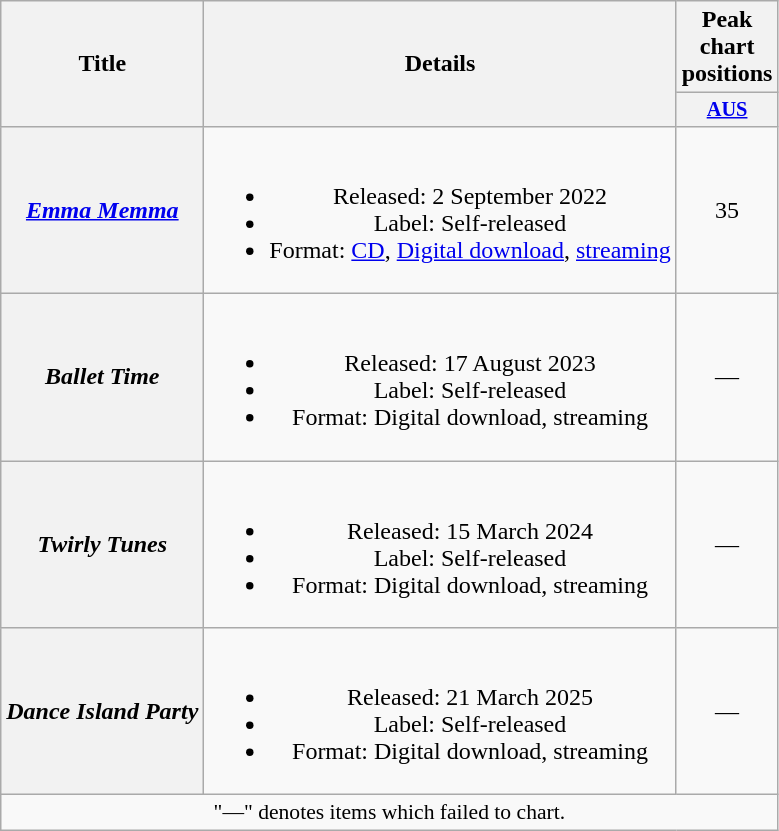<table class="wikitable plainrowheaders" style="text-align:center">
<tr>
<th scope="col" rowspan="2">Title</th>
<th scope="col" rowspan="2">Details</th>
<th scope="col" colspan="1">Peak chart positions</th>
</tr>
<tr>
<th scope="col" style="width:3em; font-size:85%"><a href='#'>AUS</a><br></th>
</tr>
<tr>
<th scope="row"><em><a href='#'>Emma Memma</a></em></th>
<td><br><ul><li>Released: 2 September 2022</li><li>Label: Self-released</li><li>Format: <a href='#'>CD</a>, <a href='#'>Digital download</a>, <a href='#'>streaming</a></li></ul></td>
<td>35</td>
</tr>
<tr>
<th scope="row"><em>Ballet Time</em></th>
<td><br><ul><li>Released: 17 August 2023</li><li>Label: Self-released</li><li>Format: Digital download, streaming</li></ul></td>
<td>—</td>
</tr>
<tr>
<th scope="row"><em>Twirly Tunes</em></th>
<td><br><ul><li>Released: 15 March 2024</li><li>Label: Self-released</li><li>Format: Digital download, streaming</li></ul></td>
<td>—</td>
</tr>
<tr>
<th scope="row"><em>Dance Island Party</em></th>
<td><br><ul><li>Released: 21 March 2025</li><li>Label: Self-released</li><li>Format: Digital download, streaming</li></ul></td>
<td>—</td>
</tr>
<tr>
<td colspan="3" style="text-align:center; font-size:90%">"—" denotes items which failed to chart.</td>
</tr>
</table>
